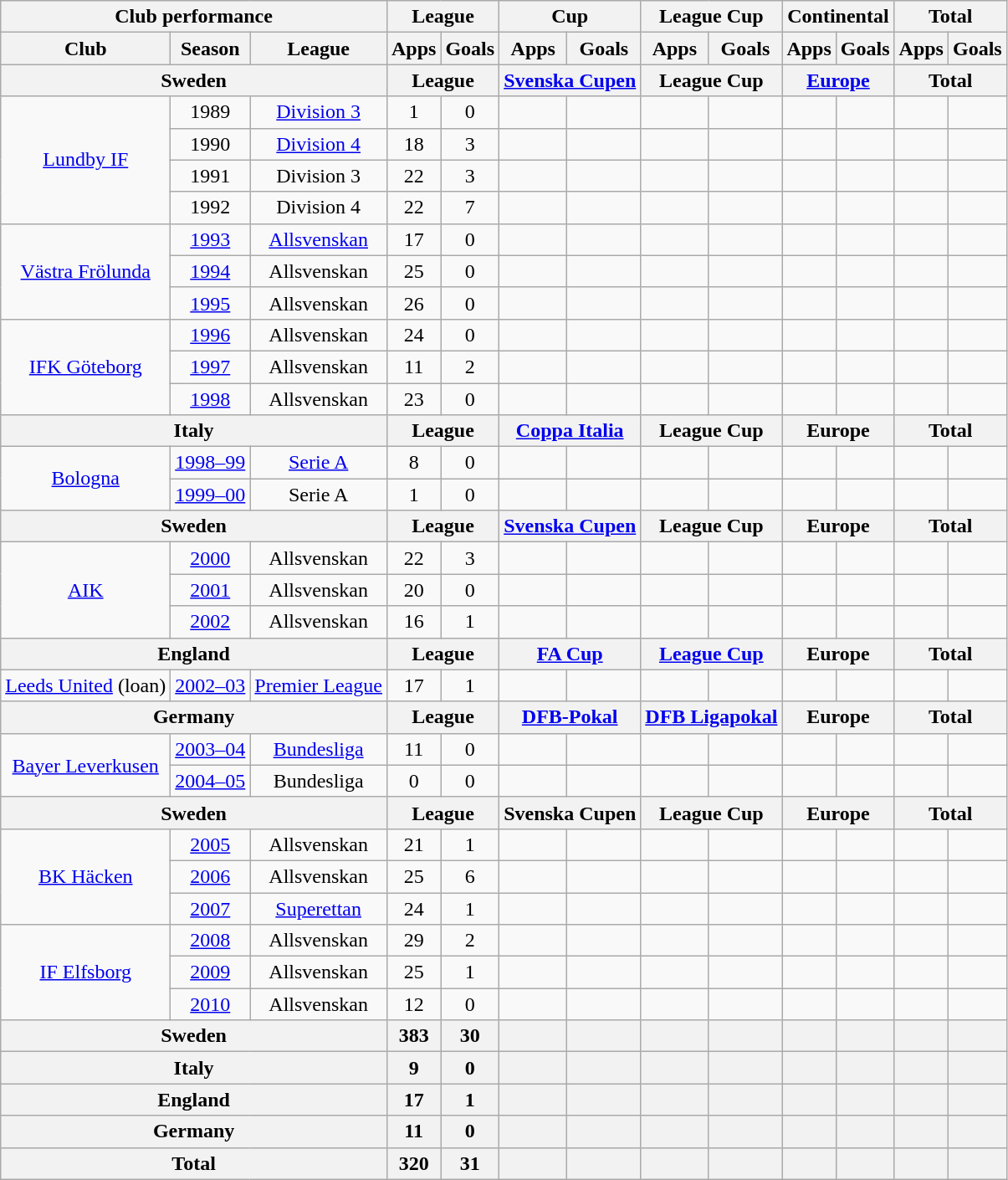<table class="wikitable" style="text-align:center;">
<tr>
<th colspan="3">Club performance</th>
<th colspan=2>League</th>
<th colspan=2>Cup</th>
<th colspan=2>League Cup</th>
<th colspan=2>Continental</th>
<th colspan=2>Total</th>
</tr>
<tr>
<th>Club</th>
<th>Season</th>
<th>League</th>
<th>Apps</th>
<th>Goals</th>
<th>Apps</th>
<th>Goals</th>
<th>Apps</th>
<th>Goals</th>
<th>Apps</th>
<th>Goals</th>
<th>Apps</th>
<th>Goals</th>
</tr>
<tr>
<th colspan="3">Sweden</th>
<th colspan=2>League</th>
<th colspan=2><a href='#'>Svenska Cupen</a></th>
<th colspan=2>League Cup</th>
<th colspan=2><a href='#'>Europe</a></th>
<th colspan=2>Total</th>
</tr>
<tr>
<td rowspan="4"><a href='#'>Lundby IF</a></td>
<td>1989</td>
<td><a href='#'>Division 3</a></td>
<td>1</td>
<td>0</td>
<td></td>
<td></td>
<td></td>
<td></td>
<td></td>
<td></td>
<td></td>
<td></td>
</tr>
<tr>
<td>1990</td>
<td><a href='#'>Division 4</a></td>
<td>18</td>
<td>3</td>
<td></td>
<td></td>
<td></td>
<td></td>
<td></td>
<td></td>
<td></td>
<td></td>
</tr>
<tr>
<td>1991</td>
<td>Division 3</td>
<td>22</td>
<td>3</td>
<td></td>
<td></td>
<td></td>
<td></td>
<td></td>
<td></td>
<td></td>
<td></td>
</tr>
<tr>
<td>1992</td>
<td>Division 4</td>
<td>22</td>
<td>7</td>
<td></td>
<td></td>
<td></td>
<td></td>
<td></td>
<td></td>
<td></td>
<td></td>
</tr>
<tr>
<td rowspan="3"><a href='#'>Västra Frölunda</a></td>
<td><a href='#'>1993</a></td>
<td><a href='#'>Allsvenskan</a></td>
<td>17</td>
<td>0</td>
<td></td>
<td></td>
<td></td>
<td></td>
<td></td>
<td></td>
<td></td>
<td></td>
</tr>
<tr>
<td><a href='#'>1994</a></td>
<td>Allsvenskan</td>
<td>25</td>
<td>0</td>
<td></td>
<td></td>
<td></td>
<td></td>
<td></td>
<td></td>
<td></td>
<td></td>
</tr>
<tr>
<td><a href='#'>1995</a></td>
<td>Allsvenskan</td>
<td>26</td>
<td>0</td>
<td></td>
<td></td>
<td></td>
<td></td>
<td></td>
<td></td>
<td></td>
<td></td>
</tr>
<tr>
<td rowspan="3"><a href='#'>IFK Göteborg</a></td>
<td><a href='#'>1996</a></td>
<td>Allsvenskan</td>
<td>24</td>
<td>0</td>
<td></td>
<td></td>
<td></td>
<td></td>
<td></td>
<td></td>
<td></td>
<td></td>
</tr>
<tr>
<td><a href='#'>1997</a></td>
<td>Allsvenskan</td>
<td>11</td>
<td>2</td>
<td></td>
<td></td>
<td></td>
<td></td>
<td></td>
<td></td>
<td></td>
<td></td>
</tr>
<tr>
<td><a href='#'>1998</a></td>
<td>Allsvenskan</td>
<td>23</td>
<td>0</td>
<td></td>
<td></td>
<td></td>
<td></td>
<td></td>
<td></td>
<td></td>
<td></td>
</tr>
<tr>
<th colspan="3">Italy</th>
<th colspan=2>League</th>
<th colspan=2><a href='#'>Coppa Italia</a></th>
<th colspan=2>League Cup</th>
<th colspan=2>Europe</th>
<th colspan=2>Total</th>
</tr>
<tr>
<td rowspan="2"><a href='#'>Bologna</a></td>
<td><a href='#'>1998–99</a></td>
<td><a href='#'>Serie A</a></td>
<td>8</td>
<td>0</td>
<td></td>
<td></td>
<td></td>
<td></td>
<td></td>
<td></td>
<td></td>
<td></td>
</tr>
<tr>
<td><a href='#'>1999–00</a></td>
<td>Serie A</td>
<td>1</td>
<td>0</td>
<td></td>
<td></td>
<td></td>
<td></td>
<td></td>
<td></td>
<td></td>
<td></td>
</tr>
<tr>
<th colspan="3">Sweden</th>
<th colspan=2>League</th>
<th colspan=2><a href='#'>Svenska Cupen</a></th>
<th colspan=2>League Cup</th>
<th colspan=2>Europe</th>
<th colspan=2>Total</th>
</tr>
<tr>
<td rowspan="3"><a href='#'>AIK</a></td>
<td><a href='#'>2000</a></td>
<td>Allsvenskan</td>
<td>22</td>
<td>3</td>
<td></td>
<td></td>
<td></td>
<td></td>
<td></td>
<td></td>
<td></td>
<td></td>
</tr>
<tr>
<td><a href='#'>2001</a></td>
<td>Allsvenskan</td>
<td>20</td>
<td>0</td>
<td></td>
<td></td>
<td></td>
<td></td>
<td></td>
<td></td>
<td></td>
<td></td>
</tr>
<tr>
<td><a href='#'>2002</a></td>
<td>Allsvenskan</td>
<td>16</td>
<td>1</td>
<td></td>
<td></td>
<td></td>
<td></td>
<td></td>
<td></td>
<td></td>
<td></td>
</tr>
<tr>
<th colspan="3">England</th>
<th colspan=2>League</th>
<th colspan=2><a href='#'>FA Cup</a></th>
<th colspan=2><a href='#'>League Cup</a></th>
<th colspan=2>Europe</th>
<th colspan=2>Total</th>
</tr>
<tr>
<td><a href='#'>Leeds United</a> (loan)</td>
<td><a href='#'>2002–03</a></td>
<td><a href='#'>Premier League</a></td>
<td>17</td>
<td>1</td>
<td></td>
<td></td>
<td></td>
<td></td>
<td></td>
<td></td>
<td></td>
<td></td>
</tr>
<tr>
<th colspan="3">Germany</th>
<th colspan=2>League</th>
<th colspan=2><a href='#'>DFB-Pokal</a></th>
<th colspan=2><a href='#'>DFB Ligapokal</a></th>
<th colspan=2>Europe</th>
<th colspan=2>Total</th>
</tr>
<tr>
<td rowspan="2"><a href='#'>Bayer Leverkusen</a></td>
<td><a href='#'>2003–04</a></td>
<td><a href='#'>Bundesliga</a></td>
<td>11</td>
<td>0</td>
<td></td>
<td></td>
<td></td>
<td></td>
<td></td>
<td></td>
<td></td>
<td></td>
</tr>
<tr>
<td><a href='#'>2004–05</a></td>
<td>Bundesliga</td>
<td>0</td>
<td>0</td>
<td></td>
<td></td>
<td></td>
<td></td>
<td></td>
<td></td>
<td></td>
<td></td>
</tr>
<tr>
<th colspan="3">Sweden</th>
<th colspan=2>League</th>
<th colspan=2>Svenska Cupen</th>
<th colspan=2>League Cup</th>
<th colspan=2>Europe</th>
<th colspan=2>Total</th>
</tr>
<tr>
<td rowspan="3"><a href='#'>BK Häcken</a></td>
<td><a href='#'>2005</a></td>
<td>Allsvenskan</td>
<td>21</td>
<td>1</td>
<td></td>
<td></td>
<td></td>
<td></td>
<td></td>
<td></td>
<td></td>
<td></td>
</tr>
<tr>
<td><a href='#'>2006</a></td>
<td>Allsvenskan</td>
<td>25</td>
<td>6</td>
<td></td>
<td></td>
<td></td>
<td></td>
<td></td>
<td></td>
<td></td>
<td></td>
</tr>
<tr>
<td><a href='#'>2007</a></td>
<td><a href='#'>Superettan</a></td>
<td>24</td>
<td>1</td>
<td></td>
<td></td>
<td></td>
<td></td>
<td></td>
<td></td>
<td></td>
<td></td>
</tr>
<tr>
<td rowspan="3"><a href='#'>IF Elfsborg</a></td>
<td><a href='#'>2008</a></td>
<td>Allsvenskan</td>
<td>29</td>
<td>2</td>
<td></td>
<td></td>
<td></td>
<td></td>
<td></td>
<td></td>
<td></td>
<td></td>
</tr>
<tr>
<td><a href='#'>2009</a></td>
<td>Allsvenskan</td>
<td>25</td>
<td>1</td>
<td></td>
<td></td>
<td></td>
<td></td>
<td></td>
<td></td>
<td></td>
<td></td>
</tr>
<tr>
<td><a href='#'>2010</a></td>
<td>Allsvenskan</td>
<td>12</td>
<td>0</td>
<td></td>
<td></td>
<td></td>
<td></td>
<td></td>
<td></td>
<td></td>
<td></td>
</tr>
<tr>
<th colspan="3">Sweden</th>
<th>383</th>
<th>30</th>
<th></th>
<th></th>
<th></th>
<th></th>
<th></th>
<th></th>
<th></th>
<th></th>
</tr>
<tr>
<th colspan="3">Italy</th>
<th>9</th>
<th>0</th>
<th></th>
<th></th>
<th></th>
<th></th>
<th></th>
<th></th>
<th></th>
<th></th>
</tr>
<tr>
<th colspan="3">England</th>
<th>17</th>
<th>1</th>
<th></th>
<th></th>
<th></th>
<th></th>
<th></th>
<th></th>
<th></th>
<th></th>
</tr>
<tr>
<th colspan="3">Germany</th>
<th>11</th>
<th>0</th>
<th></th>
<th></th>
<th></th>
<th></th>
<th></th>
<th></th>
<th></th>
<th></th>
</tr>
<tr>
<th colspan="3">Total</th>
<th>320</th>
<th>31</th>
<th></th>
<th></th>
<th></th>
<th></th>
<th></th>
<th></th>
<th></th>
<th></th>
</tr>
</table>
